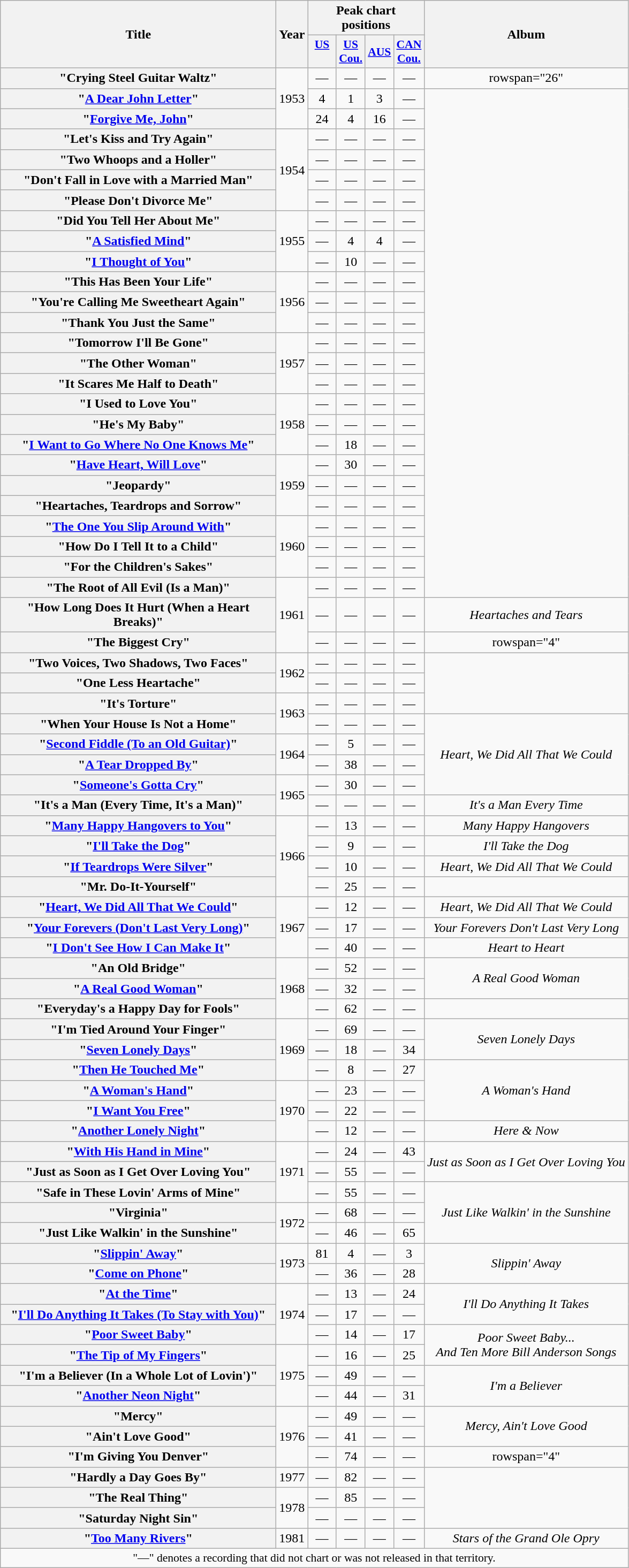<table class="wikitable plainrowheaders" style="text-align:center;" border="1">
<tr>
<th scope="col" rowspan="2" style="width:21em;">Title</th>
<th scope="col" rowspan="2">Year</th>
<th scope="col" colspan="4">Peak chart positions</th>
<th scope="col" rowspan="2">Album</th>
</tr>
<tr>
<th scope="col" style="width:2em;font-size:90%;"><a href='#'>US</a><br><br></th>
<th scope="col" style="width:2em;font-size:90%;"><a href='#'>US<br>Cou.</a><br></th>
<th scope="col" style="width:2em;font-size:90%;"><a href='#'>AUS</a><br></th>
<th scope="col" style="width:2em;font-size:90%;"><a href='#'>CAN<br>Cou.</a><br></th>
</tr>
<tr>
<th scope="row">"Crying Steel Guitar Waltz" </th>
<td rowspan="3">1953</td>
<td>—</td>
<td>—</td>
<td>—</td>
<td>—</td>
<td>rowspan="26" </td>
</tr>
<tr>
<th scope="row">"<a href='#'>A Dear John Letter</a>" </th>
<td>4</td>
<td>1</td>
<td>3</td>
<td>—</td>
</tr>
<tr>
<th scope="row">"<a href='#'>Forgive Me, John</a>" </th>
<td>24</td>
<td>4</td>
<td>16</td>
<td>—</td>
</tr>
<tr>
<th scope="row">"Let's Kiss and Try Again" </th>
<td rowspan="4">1954</td>
<td>—</td>
<td>—</td>
<td>—</td>
<td>—</td>
</tr>
<tr>
<th scope="row">"Two Whoops and a Holler"</th>
<td>—</td>
<td>—</td>
<td>—</td>
<td>—</td>
</tr>
<tr>
<th scope="row">"Don't Fall in Love with a Married Man"</th>
<td>—</td>
<td>—</td>
<td>—</td>
<td>—</td>
</tr>
<tr>
<th scope="row">"Please Don't Divorce Me"</th>
<td>—</td>
<td>—</td>
<td>—</td>
<td>—</td>
</tr>
<tr>
<th scope="row">"Did You Tell Her About Me"</th>
<td rowspan="3">1955</td>
<td>—</td>
<td>—</td>
<td>—</td>
<td>—</td>
</tr>
<tr>
<th scope="row">"<a href='#'>A Satisfied Mind</a>"</th>
<td>—</td>
<td>4</td>
<td>4</td>
<td>—</td>
</tr>
<tr>
<th scope="row">"<a href='#'>I Thought of You</a>"</th>
<td>—</td>
<td>10</td>
<td>—</td>
<td>—</td>
</tr>
<tr>
<th scope="row">"This Has Been Your Life"</th>
<td rowspan="3">1956</td>
<td>—</td>
<td>—</td>
<td>—</td>
<td>—</td>
</tr>
<tr>
<th scope="row">"You're Calling Me Sweetheart Again"</th>
<td>—</td>
<td>—</td>
<td>—</td>
<td>—</td>
</tr>
<tr>
<th scope="row">"Thank You Just the Same"</th>
<td>—</td>
<td>—</td>
<td>—</td>
<td>—</td>
</tr>
<tr>
<th scope="row">"Tomorrow I'll Be Gone"</th>
<td rowspan="3">1957</td>
<td>—</td>
<td>—</td>
<td>—</td>
<td>—</td>
</tr>
<tr>
<th scope="row">"The Other Woman"</th>
<td>—</td>
<td>—</td>
<td>—</td>
<td>—</td>
</tr>
<tr>
<th scope="row">"It Scares Me Half to Death"</th>
<td>—</td>
<td>—</td>
<td>—</td>
<td>—</td>
</tr>
<tr>
<th scope="row">"I Used to Love You"</th>
<td rowspan="3">1958</td>
<td>—</td>
<td>—</td>
<td>—</td>
<td>—</td>
</tr>
<tr>
<th scope="row">"He's My Baby"</th>
<td>—</td>
<td>—</td>
<td>—</td>
<td>—</td>
</tr>
<tr>
<th scope="row">"<a href='#'>I Want to Go Where No One Knows Me</a>"</th>
<td>—</td>
<td>18</td>
<td>—</td>
<td>—</td>
</tr>
<tr>
<th scope="row">"<a href='#'>Have Heart, Will Love</a>"</th>
<td rowspan="3">1959</td>
<td>—</td>
<td>30</td>
<td>—</td>
<td>—</td>
</tr>
<tr>
<th scope="row">"Jeopardy"</th>
<td>—</td>
<td>—</td>
<td>—</td>
<td>—</td>
</tr>
<tr>
<th scope="row">"Heartaches, Teardrops and Sorrow"</th>
<td>—</td>
<td>—</td>
<td>—</td>
<td>—</td>
</tr>
<tr>
<th scope="row">"<a href='#'>The One You Slip Around With</a>"</th>
<td rowspan="3">1960</td>
<td>—</td>
<td>—</td>
<td>—</td>
<td>—</td>
</tr>
<tr>
<th scope="row">"How Do I Tell It to a Child"</th>
<td>—</td>
<td>—</td>
<td>—</td>
<td>—</td>
</tr>
<tr>
<th scope="row">"For the Children's Sakes"</th>
<td>—</td>
<td>—</td>
<td>—</td>
<td>—</td>
</tr>
<tr>
<th scope="row">"The Root of All Evil (Is a Man)"</th>
<td rowspan="3">1961</td>
<td>—</td>
<td>—</td>
<td>—</td>
<td>—</td>
</tr>
<tr>
<th scope="row">"How Long Does It Hurt (When a Heart Breaks)"</th>
<td>—</td>
<td>—</td>
<td>—</td>
<td>—</td>
<td><em>Heartaches and Tears</em></td>
</tr>
<tr>
<th scope="row">"The Biggest Cry"</th>
<td>—</td>
<td>—</td>
<td>—</td>
<td>—</td>
<td>rowspan="4" </td>
</tr>
<tr>
<th scope="row">"Two Voices, Two Shadows, Two Faces"</th>
<td rowspan="2">1962</td>
<td>—</td>
<td>—</td>
<td>—</td>
<td>—</td>
</tr>
<tr>
<th scope="row">"One Less Heartache"</th>
<td>—</td>
<td>—</td>
<td>—</td>
<td>—</td>
</tr>
<tr>
<th scope="row">"It's Torture"</th>
<td rowspan="2">1963</td>
<td>—</td>
<td>—</td>
<td>—</td>
<td>—</td>
</tr>
<tr>
<th scope="row">"When Your House Is Not a Home"</th>
<td>—</td>
<td>—</td>
<td>—</td>
<td>—</td>
<td rowspan="4"><em>Heart, We Did All That We Could</em></td>
</tr>
<tr>
<th scope="row">"<a href='#'>Second Fiddle (To an Old Guitar)</a>"</th>
<td rowspan="2">1964</td>
<td>—</td>
<td>5</td>
<td>—</td>
<td>—</td>
</tr>
<tr>
<th scope="row">"<a href='#'>A Tear Dropped By</a>"</th>
<td>—</td>
<td>38</td>
<td>—</td>
<td>—</td>
</tr>
<tr>
<th scope="row">"<a href='#'>Someone's Gotta Cry</a>"</th>
<td rowspan="2">1965</td>
<td>—</td>
<td>30</td>
<td>—</td>
<td>—</td>
</tr>
<tr>
<th scope="row">"It's a Man (Every Time, It's a Man)"</th>
<td>—</td>
<td>—</td>
<td>—</td>
<td>—</td>
<td><em>It's a Man Every Time</em></td>
</tr>
<tr>
<th scope="row">"<a href='#'>Many Happy Hangovers to You</a>"</th>
<td rowspan="4">1966</td>
<td>—</td>
<td>13</td>
<td>—</td>
<td>—</td>
<td><em>Many Happy Hangovers</em></td>
</tr>
<tr>
<th scope="row">"<a href='#'>I'll Take the Dog</a>" </th>
<td>—</td>
<td>9</td>
<td>—</td>
<td>—</td>
<td><em>I'll Take the Dog</em></td>
</tr>
<tr>
<th scope="row">"<a href='#'>If Teardrops Were Silver</a>"</th>
<td>—</td>
<td>10</td>
<td>—</td>
<td>—</td>
<td><em>Heart, We Did All That We Could</em></td>
</tr>
<tr>
<th scope="row">"Mr. Do-It-Yourself" </th>
<td>—</td>
<td>25</td>
<td>—</td>
<td>—</td>
<td></td>
</tr>
<tr>
<th scope="row">"<a href='#'>Heart, We Did All That We Could</a>"</th>
<td rowspan="3">1967</td>
<td>—</td>
<td>12</td>
<td>—</td>
<td>—</td>
<td><em>Heart, We Did All That We Could</em></td>
</tr>
<tr>
<th scope="row">"<a href='#'>Your Forevers (Don't Last Very Long)</a>"</th>
<td>—</td>
<td>17</td>
<td>—</td>
<td>—</td>
<td><em>Your Forevers Don't Last Very Long</em></td>
</tr>
<tr>
<th scope="row">"<a href='#'>I Don't See How I Can Make It</a>"</th>
<td>—</td>
<td>40</td>
<td>—</td>
<td>—</td>
<td><em>Heart to Heart</em></td>
</tr>
<tr>
<th scope="row">"An Old Bridge"</th>
<td rowspan="3">1968</td>
<td>—</td>
<td>52</td>
<td>—</td>
<td>—</td>
<td rowspan="2"><em>A Real Good Woman</em></td>
</tr>
<tr>
<th scope="row">"<a href='#'>A Real Good Woman</a>"</th>
<td>—</td>
<td>32</td>
<td>—</td>
<td>—</td>
</tr>
<tr>
<th scope="row">"Everyday's a Happy Day for Fools"</th>
<td>—</td>
<td>62</td>
<td>—</td>
<td>—</td>
<td></td>
</tr>
<tr>
<th scope="row">"I'm Tied Around Your Finger"</th>
<td rowspan="3">1969</td>
<td>—</td>
<td>69</td>
<td>—</td>
<td>—</td>
<td rowspan="2"><em>Seven Lonely Days</em></td>
</tr>
<tr>
<th scope="row">"<a href='#'>Seven Lonely Days</a>"</th>
<td>—</td>
<td>18</td>
<td>—</td>
<td>34</td>
</tr>
<tr>
<th scope="row">"<a href='#'>Then He Touched Me</a>"</th>
<td>—</td>
<td>8</td>
<td>—</td>
<td>27</td>
<td rowspan="3"><em>A Woman's Hand</em></td>
</tr>
<tr>
<th scope="row">"<a href='#'>A Woman's Hand</a>"</th>
<td rowspan="3">1970</td>
<td>—</td>
<td>23</td>
<td>—</td>
<td>—</td>
</tr>
<tr>
<th scope="row">"<a href='#'>I Want You Free</a>"</th>
<td>—</td>
<td>22</td>
<td>—</td>
<td>—</td>
</tr>
<tr>
<th scope="row">"<a href='#'>Another Lonely Night</a>"</th>
<td>—</td>
<td>12</td>
<td>—</td>
<td>—</td>
<td><em>Here & Now</em></td>
</tr>
<tr>
<th scope="row">"<a href='#'>With His Hand in Mine</a>"</th>
<td rowspan="3">1971</td>
<td>—</td>
<td>24</td>
<td>—</td>
<td>43</td>
<td rowspan="2"><em>Just as Soon as I Get Over Loving You</em></td>
</tr>
<tr>
<th scope="row">"Just as Soon as I Get Over Loving You"</th>
<td>—</td>
<td>55</td>
<td>—</td>
<td>—</td>
</tr>
<tr>
<th scope="row">"Safe in These Lovin' Arms of Mine"</th>
<td>—</td>
<td>55</td>
<td>—</td>
<td>—</td>
<td rowspan="3"><em>Just Like Walkin' in the Sunshine</em></td>
</tr>
<tr>
<th scope="row">"Virginia"</th>
<td rowspan="2">1972</td>
<td>—</td>
<td>68</td>
<td>—</td>
<td>—</td>
</tr>
<tr>
<th scope="row">"Just Like Walkin' in the Sunshine"</th>
<td>—</td>
<td>46</td>
<td>—</td>
<td>65</td>
</tr>
<tr>
<th scope="row">"<a href='#'>Slippin' Away</a>"</th>
<td rowspan="2">1973</td>
<td>81</td>
<td>4</td>
<td>—</td>
<td>3</td>
<td rowspan="2"><em>Slippin' Away</em></td>
</tr>
<tr>
<th scope="row">"<a href='#'>Come on Phone</a>"</th>
<td>—</td>
<td>36</td>
<td>—</td>
<td>28</td>
</tr>
<tr>
<th scope="row">"<a href='#'>At the Time</a>"</th>
<td rowspan="3">1974</td>
<td>—</td>
<td>13</td>
<td>—</td>
<td>24</td>
<td rowspan="2"><em>I'll Do Anything It Takes</em></td>
</tr>
<tr>
<th scope="row">"<a href='#'>I'll Do Anything It Takes (To Stay with You)</a>"</th>
<td>—</td>
<td>17</td>
<td>—</td>
<td>—</td>
</tr>
<tr>
<th scope="row">"<a href='#'>Poor Sweet Baby</a>"</th>
<td>—</td>
<td>14</td>
<td>—</td>
<td>17</td>
<td rowspan="2"><em>Poor Sweet Baby...<br>And Ten More Bill Anderson Songs</em></td>
</tr>
<tr>
<th scope="row">"<a href='#'>The Tip of My Fingers</a>"</th>
<td rowspan="3">1975</td>
<td>—</td>
<td>16</td>
<td>—</td>
<td>25</td>
</tr>
<tr>
<th scope="row">"I'm a Believer (In a Whole Lot of Lovin')"</th>
<td>—</td>
<td>49</td>
<td>—</td>
<td>—</td>
<td rowspan="2"><em>I'm a Believer</em></td>
</tr>
<tr>
<th scope="row">"<a href='#'>Another Neon Night</a>"</th>
<td>—</td>
<td>44</td>
<td>—</td>
<td>31</td>
</tr>
<tr>
<th scope="row">"Mercy"</th>
<td rowspan="3">1976</td>
<td>—</td>
<td>49</td>
<td>—</td>
<td>—</td>
<td rowspan="2"><em>Mercy, Ain't Love Good</em></td>
</tr>
<tr>
<th scope="row">"Ain't Love Good"</th>
<td>—</td>
<td>41</td>
<td>—</td>
<td>—</td>
</tr>
<tr>
<th scope="row">"I'm Giving You Denver"</th>
<td>—</td>
<td>74</td>
<td>—</td>
<td>—</td>
<td>rowspan="4" </td>
</tr>
<tr>
<th scope="row">"Hardly a Day Goes By"</th>
<td>1977</td>
<td>—</td>
<td>82</td>
<td>—</td>
<td>—</td>
</tr>
<tr>
<th scope="row">"The Real Thing"</th>
<td rowspan="2">1978</td>
<td>—</td>
<td>85</td>
<td>—</td>
<td>—</td>
</tr>
<tr>
<th scope="row">"Saturday Night Sin"</th>
<td>—</td>
<td>—</td>
<td>—</td>
<td>—</td>
</tr>
<tr>
<th scope="row">"<a href='#'>Too Many Rivers</a>"</th>
<td>1981</td>
<td>—</td>
<td>—</td>
<td>—</td>
<td>—</td>
<td><em>Stars of the Grand Ole Opry</em></td>
</tr>
<tr>
<td colspan="7" style="font-size:90%">"—" denotes a recording that did not chart or was not released in that territory.</td>
</tr>
</table>
